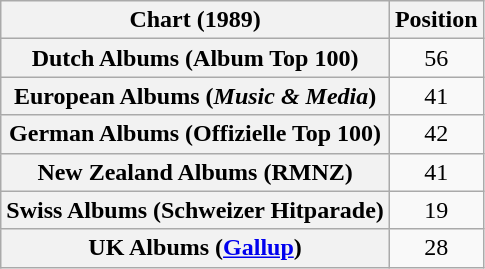<table class="wikitable sortable plainrowheaders" style="text-align:center">
<tr>
<th scope="col">Chart (1989)</th>
<th scope="col">Position</th>
</tr>
<tr>
<th scope="row">Dutch Albums (Album Top 100)</th>
<td>56</td>
</tr>
<tr>
<th scope="row">European Albums (<em>Music & Media</em>)</th>
<td>41</td>
</tr>
<tr>
<th scope="row">German Albums (Offizielle Top 100)</th>
<td>42</td>
</tr>
<tr>
<th scope="row">New Zealand Albums (RMNZ)</th>
<td>41</td>
</tr>
<tr>
<th scope="row">Swiss Albums (Schweizer Hitparade)</th>
<td>19</td>
</tr>
<tr>
<th scope="row">UK Albums (<a href='#'>Gallup</a>)</th>
<td>28</td>
</tr>
</table>
